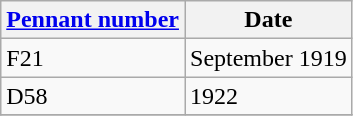<table class="wikitable" style="text-align:left">
<tr>
<th scope="col"><a href='#'>Pennant number</a></th>
<th>Date</th>
</tr>
<tr>
<td scope="row">F21</td>
<td>September 1919</td>
</tr>
<tr>
<td scope="row">D58</td>
<td>1922</td>
</tr>
<tr>
</tr>
</table>
